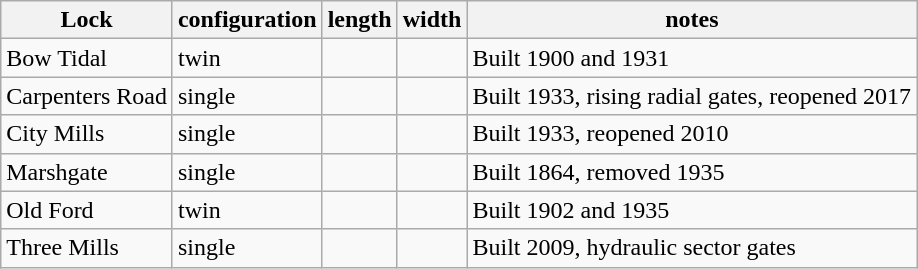<table class="wikitable">
<tr>
<th>Lock</th>
<th>configuration</th>
<th>length</th>
<th>width</th>
<th>notes</th>
</tr>
<tr>
<td>Bow Tidal</td>
<td>twin</td>
<td></td>
<td></td>
<td>Built 1900 and 1931</td>
</tr>
<tr>
<td>Carpenters Road</td>
<td>single</td>
<td></td>
<td></td>
<td>Built 1933, rising radial gates, reopened 2017</td>
</tr>
<tr>
<td>City Mills</td>
<td>single</td>
<td></td>
<td></td>
<td>Built 1933, reopened 2010</td>
</tr>
<tr>
<td>Marshgate</td>
<td>single</td>
<td></td>
<td></td>
<td>Built 1864, removed 1935</td>
</tr>
<tr>
<td>Old Ford</td>
<td>twin</td>
<td></td>
<td></td>
<td>Built 1902 and 1935</td>
</tr>
<tr>
<td>Three Mills</td>
<td>single</td>
<td></td>
<td></td>
<td>Built 2009, hydraulic sector gates</td>
</tr>
</table>
